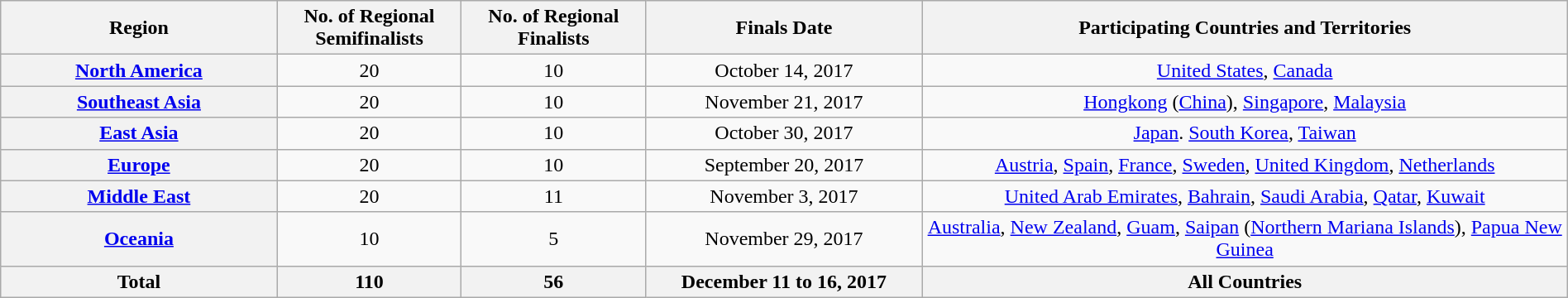<table class="wikitable" style="width:100%; text-align:center;">
<tr>
<th width="15%">Region</th>
<th width="10%">No. of Regional Semifinalists</th>
<th width="10%">No. of Regional Finalists</th>
<th width="15%">Finals Date</th>
<th width="35%">Participating Countries and Territories</th>
</tr>
<tr>
<th><a href='#'>North America</a></th>
<td>20</td>
<td>10</td>
<td>October 14, 2017</td>
<td><a href='#'>United States</a>, <a href='#'>Canada</a></td>
</tr>
<tr>
<th><a href='#'>Southeast Asia</a></th>
<td>20</td>
<td>10</td>
<td>November 21, 2017</td>
<td><a href='#'>Hongkong</a> (<a href='#'>China</a>), <a href='#'>Singapore</a>, <a href='#'>Malaysia</a></td>
</tr>
<tr>
<th><a href='#'>East Asia</a></th>
<td>20</td>
<td>10</td>
<td>October 30, 2017</td>
<td><a href='#'>Japan</a>. <a href='#'>South Korea</a>, <a href='#'>Taiwan</a></td>
</tr>
<tr>
<th><a href='#'>Europe</a></th>
<td>20</td>
<td>10</td>
<td>September 20, 2017</td>
<td><a href='#'>Austria</a>, <a href='#'>Spain</a>, <a href='#'>France</a>, <a href='#'>Sweden</a>, <a href='#'>United Kingdom</a>, <a href='#'>Netherlands</a></td>
</tr>
<tr>
<th><a href='#'>Middle East</a></th>
<td>20</td>
<td>11</td>
<td>November 3, 2017</td>
<td><a href='#'>United Arab Emirates</a>, <a href='#'>Bahrain</a>, <a href='#'>Saudi Arabia</a>, <a href='#'>Qatar</a>, <a href='#'>Kuwait</a></td>
</tr>
<tr>
<th><a href='#'>Oceania</a></th>
<td>10</td>
<td>5</td>
<td>November 29, 2017</td>
<td><a href='#'>Australia</a>, <a href='#'>New Zealand</a>, <a href='#'>Guam</a>, <a href='#'>Saipan</a> (<a href='#'>Northern Mariana Islands</a>), <a href='#'>Papua New Guinea</a></td>
</tr>
<tr>
<th>Total</th>
<th>110</th>
<th>56</th>
<th>December 11 to 16, 2017</th>
<th>All Countries</th>
</tr>
</table>
